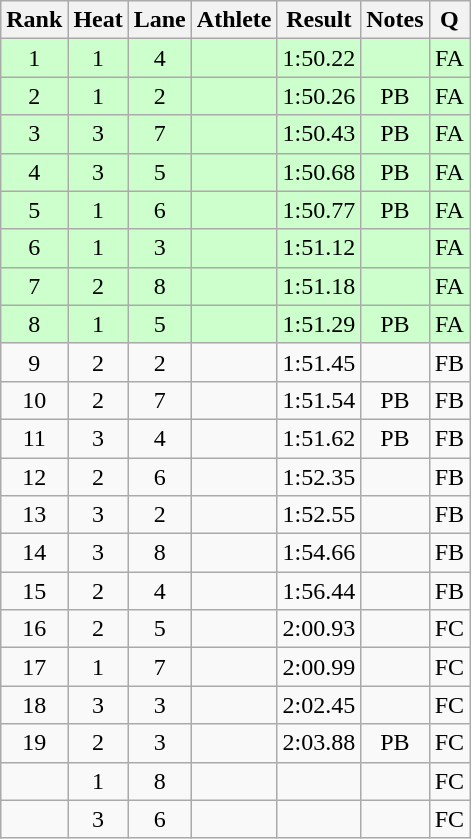<table class="wikitable sortable" style="text-align:center">
<tr>
<th>Rank</th>
<th>Heat</th>
<th>Lane</th>
<th>Athlete</th>
<th>Result</th>
<th>Notes</th>
<th>Q</th>
</tr>
<tr bgcolor=ccffcc>
<td>1</td>
<td>1</td>
<td>4</td>
<td align=left></td>
<td>1:50.22</td>
<td></td>
<td>FA</td>
</tr>
<tr bgcolor=ccffcc>
<td>2</td>
<td>1</td>
<td>2</td>
<td align=left></td>
<td>1:50.26</td>
<td>PB</td>
<td>FA</td>
</tr>
<tr bgcolor=ccffcc>
<td>3</td>
<td>3</td>
<td>7</td>
<td align=left></td>
<td>1:50.43</td>
<td>PB</td>
<td>FA</td>
</tr>
<tr bgcolor=ccffcc>
<td>4</td>
<td>3</td>
<td>5</td>
<td align=left></td>
<td>1:50.68</td>
<td>PB</td>
<td>FA</td>
</tr>
<tr bgcolor=ccffcc>
<td>5</td>
<td>1</td>
<td>6</td>
<td align=left></td>
<td>1:50.77</td>
<td>PB</td>
<td>FA</td>
</tr>
<tr bgcolor=ccffcc>
<td>6</td>
<td>1</td>
<td>3</td>
<td align=left></td>
<td>1:51.12</td>
<td></td>
<td>FA</td>
</tr>
<tr bgcolor=ccffcc>
<td>7</td>
<td>2</td>
<td>8</td>
<td align=left></td>
<td>1:51.18</td>
<td></td>
<td>FA</td>
</tr>
<tr bgcolor=ccffcc>
<td>8</td>
<td>1</td>
<td>5</td>
<td align=left></td>
<td>1:51.29</td>
<td>PB</td>
<td>FA</td>
</tr>
<tr>
<td>9</td>
<td>2</td>
<td>2</td>
<td align=left></td>
<td>1:51.45</td>
<td></td>
<td>FB</td>
</tr>
<tr>
<td>10</td>
<td>2</td>
<td>7</td>
<td align=left></td>
<td>1:51.54</td>
<td>PB</td>
<td>FB</td>
</tr>
<tr>
<td>11</td>
<td>3</td>
<td>4</td>
<td align=left></td>
<td>1:51.62</td>
<td>PB</td>
<td>FB</td>
</tr>
<tr>
<td>12</td>
<td>2</td>
<td>6</td>
<td align=left></td>
<td>1:52.35</td>
<td></td>
<td>FB</td>
</tr>
<tr>
<td>13</td>
<td>3</td>
<td>2</td>
<td align=left></td>
<td>1:52.55</td>
<td></td>
<td>FB</td>
</tr>
<tr>
<td>14</td>
<td>3</td>
<td>8</td>
<td align=left></td>
<td>1:54.66</td>
<td></td>
<td>FB</td>
</tr>
<tr>
<td>15</td>
<td>2</td>
<td>4</td>
<td align=left></td>
<td>1:56.44</td>
<td></td>
<td>FB</td>
</tr>
<tr>
<td>16</td>
<td>2</td>
<td>5</td>
<td align=left></td>
<td>2:00.93</td>
<td></td>
<td>FC</td>
</tr>
<tr>
<td>17</td>
<td>1</td>
<td>7</td>
<td align=left></td>
<td>2:00.99</td>
<td></td>
<td>FC</td>
</tr>
<tr>
<td>18</td>
<td>3</td>
<td>3</td>
<td align=left></td>
<td>2:02.45</td>
<td></td>
<td>FC</td>
</tr>
<tr>
<td>19</td>
<td>2</td>
<td>3</td>
<td align=left></td>
<td>2:03.88</td>
<td>PB</td>
<td>FC</td>
</tr>
<tr>
<td></td>
<td>1</td>
<td>8</td>
<td align=left></td>
<td></td>
<td></td>
<td>FC</td>
</tr>
<tr>
<td></td>
<td>3</td>
<td>6</td>
<td align=left></td>
<td></td>
<td></td>
<td>FC</td>
</tr>
</table>
